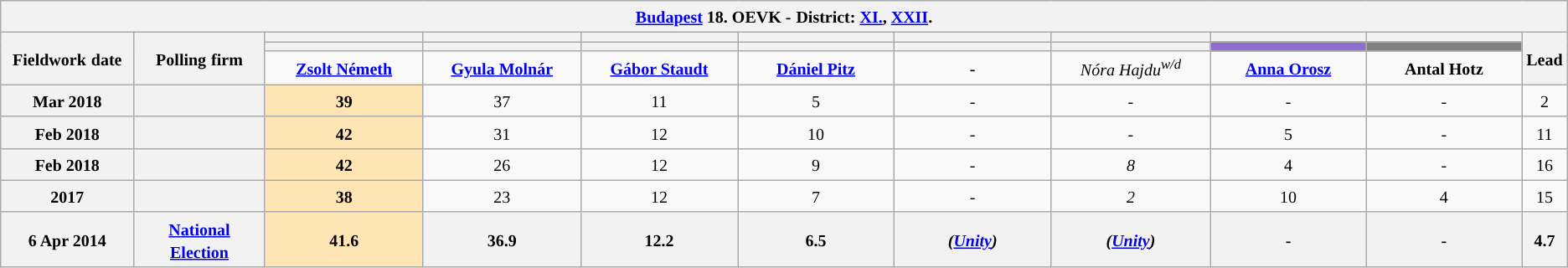<table class="wikitable mw-collapsible mw-collapsed" style="text-align:center">
<tr>
<th colspan="11" style="width: 980pt;"><small><a href='#'>Budapest</a> 18. OEVK -</small> <small>District: <a href='#'>XI.</a>, <a href='#'>XXII</a>.</small></th>
</tr>
<tr>
<th rowspan="3" style="width: 80pt;"><small>Fieldwork</small> <small>date</small></th>
<th rowspan="3" style="width: 80pt;"><strong><small>Polling</small> <small>firm</small></strong></th>
<th style="width: 100pt;"><small></small></th>
<th style="width: 100pt;"><small> </small></th>
<th style="width: 100pt;"></th>
<th style="width: 100pt;"></th>
<th style="width: 100pt;"></th>
<th style="width: 100pt;"></th>
<th style="width: 100pt;"></th>
<th style="width: 100pt;"></th>
<th rowspan="3" style="width: 20pt;"><small>Lead</small></th>
</tr>
<tr>
<th style="color:inherit;background:"></th>
<th style="color:inherit;background:"></th>
<th style="color:inherit;background:"></th>
<th style="color:inherit;background:"></th>
<th style="color:inherit;background:"></th>
<th style="color:inherit;background:"></th>
<th style="color:inherit;background:#8E6FCE;"></th>
<th style="color:inherit;background:#808080;"></th>
</tr>
<tr>
<td><small><a href='#'><strong>Zsolt Németh</strong></a></small></td>
<td><small><strong><a href='#'>Gyula Molnár</a></strong></small></td>
<td><small><a href='#'><strong>Gábor Staudt</strong></a></small></td>
<td><small><a href='#'><strong>Dániel Pitz</strong></a></small></td>
<td><small><strong>-</strong></small></td>
<td><small><em>Nóra Hajdu<sup>w/d</sup></em></small></td>
<td><small><a href='#'><strong>Anna Orosz</strong></a></small></td>
<td><small><strong>Antal Hotz</strong></small></td>
</tr>
<tr>
<th><small>Mar 2018</small></th>
<th><small></small></th>
<td style="background:#FFE5B4"><small><strong>39</strong></small></td>
<td><small>37</small></td>
<td><small>11</small></td>
<td><small>5</small></td>
<td><small>-</small></td>
<td><small><em>-</em></small></td>
<td><small>-</small></td>
<td><small>-</small></td>
<td style="background:"><small>2</small></td>
</tr>
<tr>
<th><small>Feb 2018</small></th>
<th> </th>
<td style="background:#FFE5B4"><small><strong>42</strong></small></td>
<td><small>31</small></td>
<td><small>12</small></td>
<td><small>10</small></td>
<td><small>-</small></td>
<td><small>-</small></td>
<td><small>5</small></td>
<td><small>-</small></td>
<td style="background:"><small>11</small></td>
</tr>
<tr>
<th><small>Feb 2018</small></th>
<th> </th>
<td style="background:#FFE5B4"><small><strong>42</strong></small></td>
<td><small>26</small></td>
<td><small>12</small></td>
<td><small>9</small></td>
<td><small>-</small></td>
<td><small><em>8</em></small></td>
<td><small>4</small></td>
<td><small>-</small></td>
<td style="background:"><small>16</small></td>
</tr>
<tr>
<th><small>2017</small></th>
<th><small></small></th>
<td style="background:#FFE5B4"><small><strong>38</strong></small></td>
<td><small>23</small></td>
<td><small>12</small></td>
<td><small>7</small></td>
<td><small>-</small></td>
<td><small><em>2</em></small></td>
<td><small>10</small></td>
<td><small>4</small></td>
<td style="background:"><small>15</small></td>
</tr>
<tr>
<th><small>6 Apr 2014</small></th>
<th><a href='#'><small>National Election</small></a></th>
<th style="background:#FFE5B4"><small>41.6</small></th>
<th><small>36.9</small></th>
<th><small>12.2</small></th>
<th><small>6.5</small></th>
<th><small><em>(<a href='#'>Unity</a>)</em></small></th>
<th><small><em>(<a href='#'>Unity</a>)</em></small></th>
<th><small>-</small></th>
<th><small>-</small></th>
<th style="background:"><small>4.7</small></th>
</tr>
</table>
